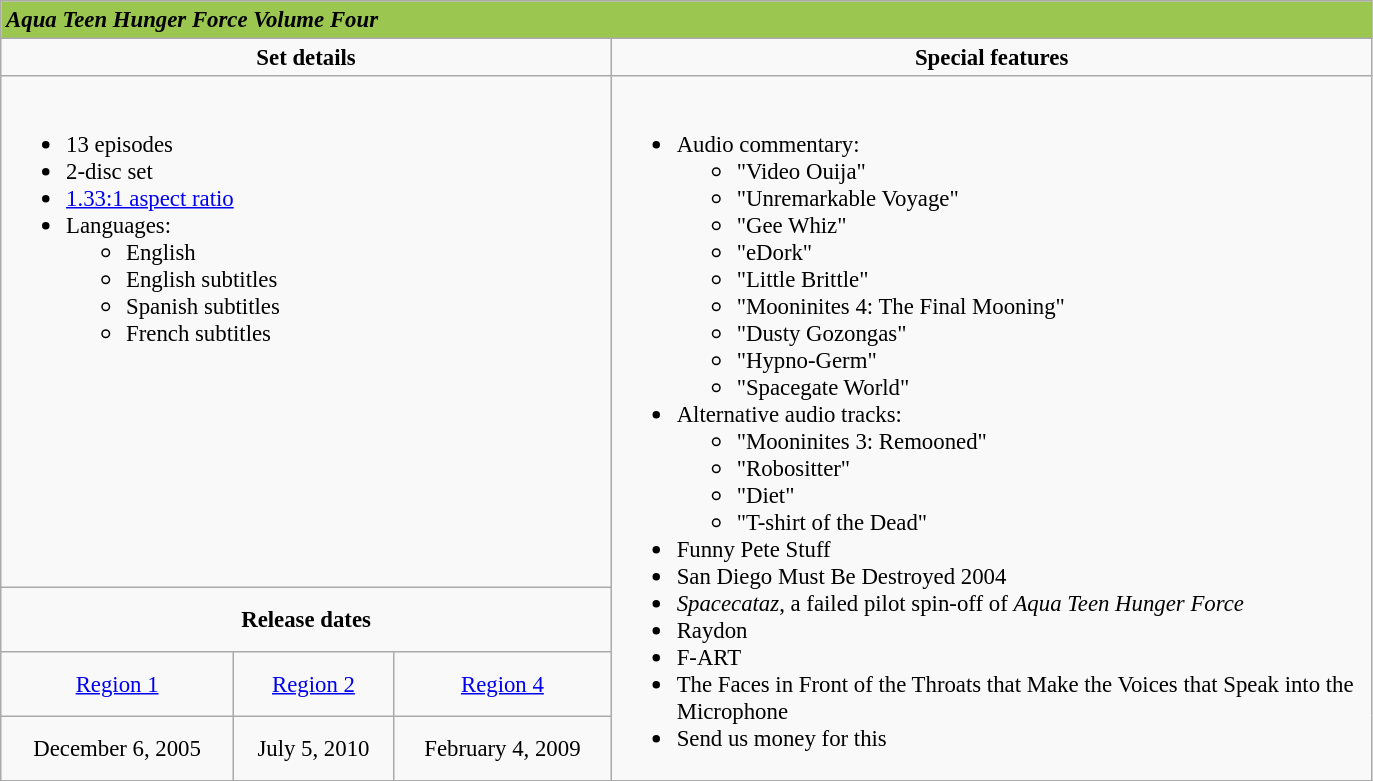<table class="wikitable" style="font-size:95%;">
<tr>
<td colspan="5" style="background:#9bc650;"><strong><em>Aqua Teen Hunger Force Volume Four</em></strong></td>
</tr>
<tr style="vertical-align:top; text-align:center;">
<td style="width:400px;" colspan="3"><strong>Set details </strong></td>
<td style="width:300px; "><strong>Special features</strong></td>
</tr>
<tr valign="top">
<td colspan="3"  style="text-align:left; width:200px;"><br><ul><li>13 episodes</li><li>2-disc set</li><li><a href='#'>1.33:1 aspect ratio</a></li><li>Languages:<ul><li>English</li><li>English subtitles</li><li>Spanish subtitles</li><li>French subtitles</li></ul></li></ul></td>
<td rowspan="4"  style="text-align:left; width:500px;"><br><ul><li>Audio commentary:<ul><li>"Video Ouija"</li><li>"Unremarkable Voyage"</li><li>"Gee Whiz"</li><li>"eDork"</li><li>"Little Brittle"</li><li>"Mooninites 4: The Final Mooning"</li><li>"Dusty Gozongas"</li><li>"Hypno-Germ"</li><li>"Spacegate World"</li></ul></li><li>Alternative audio tracks:<ul><li>"Mooninites 3: Remooned"</li><li>"Robositter"</li><li>"Diet"</li><li>"T-shirt of the Dead"</li></ul></li><li>Funny Pete Stuff</li><li>San Diego Must Be Destroyed 2004</li><li><em>Spacecataz</em>, a failed pilot spin-off of <em>Aqua Teen Hunger Force</em></li><li>Raydon</li><li>F-ART</li><li>The Faces in Front of the Throats that Make the Voices that Speak into the Microphone</li><li>Send us money for this</li></ul></td>
</tr>
<tr>
<td colspan="3" style="text-align:center;"><strong>Release dates</strong></td>
</tr>
<tr>
<td style="text-align:center;"><a href='#'>Region 1</a></td>
<td style="text-align:center;"><a href='#'>Region 2</a></td>
<td style="text-align:center;"><a href='#'>Region 4</a></td>
</tr>
<tr>
<td style="text-align:center;">December 6, 2005</td>
<td style="text-align:center;">July 5, 2010</td>
<td style="text-align:center;">February 4, 2009</td>
</tr>
</table>
